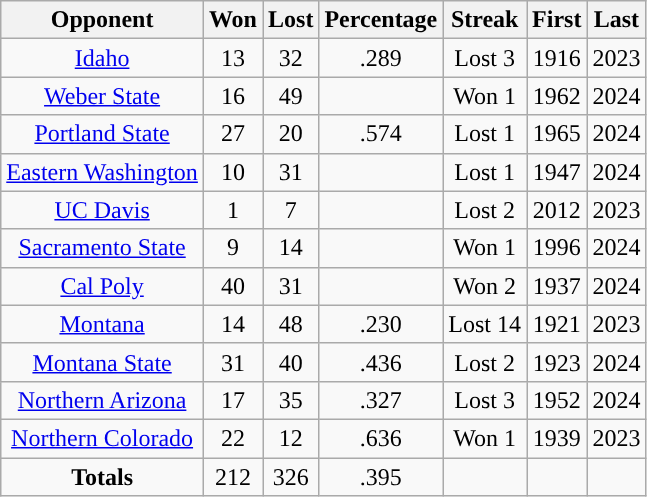<table class="wikitable" style="text-align:center">
<tr>
<th>Opponent</th>
<th>Won</th>
<th>Lost</th>
<th>Percentage</th>
<th>Streak</th>
<th>First</th>
<th>Last</th>
</tr>
<tr style="text-align:center;">
<td><a href='#'>Idaho</a></td>
<td>13</td>
<td>32</td>
<td>.289</td>
<td>Lost 3</td>
<td>1916</td>
<td>2023</td>
</tr>
<tr style="text-align:center;">
<td><a href='#'>Weber State</a></td>
<td>16</td>
<td>49</td>
<td></td>
<td>Won 1</td>
<td>1962</td>
<td>2024</td>
</tr>
<tr style="text-align:center;">
<td><a href='#'>Portland State</a></td>
<td>27</td>
<td>20</td>
<td>.574</td>
<td>Lost 1</td>
<td>1965</td>
<td>2024</td>
</tr>
<tr style="text-align:center;">
<td><a href='#'>Eastern Washington</a></td>
<td>10</td>
<td>31</td>
<td></td>
<td>Lost 1</td>
<td>1947</td>
<td>2024</td>
</tr>
<tr style="text-align:center;">
<td><a href='#'>UC Davis</a></td>
<td>1</td>
<td>7</td>
<td></td>
<td>Lost 2</td>
<td>2012</td>
<td>2023</td>
</tr>
<tr style="text-align:center;">
<td><a href='#'>Sacramento State</a></td>
<td>9</td>
<td>14</td>
<td></td>
<td>Won 1</td>
<td>1996</td>
<td>2024</td>
</tr>
<tr style="text-align:center;">
<td><a href='#'>Cal Poly</a></td>
<td>40</td>
<td>31</td>
<td></td>
<td>Won 2</td>
<td>1937</td>
<td>2024</td>
</tr>
<tr style="text-align:center;">
<td><a href='#'>Montana</a></td>
<td>14</td>
<td>48</td>
<td>.230</td>
<td>Lost 14</td>
<td>1921</td>
<td>2023</td>
</tr>
<tr style="text-align:center;">
<td><a href='#'>Montana State</a></td>
<td>31</td>
<td>40</td>
<td>.436</td>
<td>Lost 2</td>
<td>1923</td>
<td>2024</td>
</tr>
<tr style="text-align:center;">
<td><a href='#'>Northern Arizona</a></td>
<td>17</td>
<td>35</td>
<td>.327</td>
<td>Lost 3</td>
<td>1952</td>
<td>2024</td>
</tr>
<tr>
<td><a href='#'>Northern Colorado</a></td>
<td>22</td>
<td>12</td>
<td>.636</td>
<td>Won 1</td>
<td>1939</td>
<td>2023</td>
</tr>
<tr class="unsortable" style="text-align:center; ">
<td><strong>Totals</strong></td>
<td>212</td>
<td>326</td>
<td>.395</td>
<td></td>
<td></td>
<td></td>
</tr>
</table>
